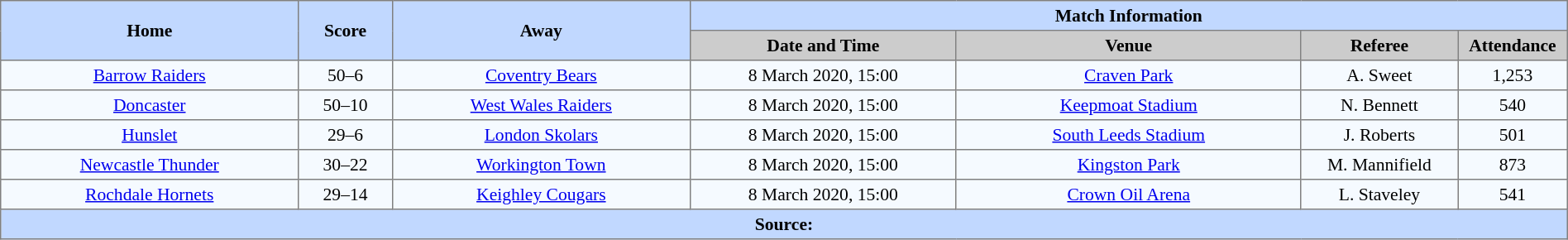<table border=1 style="border-collapse:collapse; font-size:90%; text-align:center;" cellpadding=3 cellspacing=0 width=100%>
<tr bgcolor=#C1D8FF>
<th rowspan=2 width=19%>Home</th>
<th rowspan=2 width=6%>Score</th>
<th rowspan=2 width=19%>Away</th>
<th colspan=4>Match Information</th>
</tr>
<tr bgcolor=#CCCCCC>
<th width=17%>Date and Time</th>
<th width=22%>Venue</th>
<th width=10%>Referee</th>
<th width=7%>Attendance</th>
</tr>
<tr bgcolor=#F5FAFF>
<td> <a href='#'>Barrow Raiders</a></td>
<td>50–6</td>
<td> <a href='#'>Coventry Bears</a></td>
<td>8 March 2020, 15:00</td>
<td><a href='#'>Craven Park</a></td>
<td>A. Sweet</td>
<td>1,253</td>
</tr>
<tr bgcolor=#F5FAFF>
<td> <a href='#'>Doncaster</a></td>
<td>50–10</td>
<td> <a href='#'>West Wales Raiders</a></td>
<td>8 March 2020, 15:00</td>
<td><a href='#'>Keepmoat Stadium</a></td>
<td>N. Bennett</td>
<td>540</td>
</tr>
<tr bgcolor=#F5FAFF>
<td> <a href='#'>Hunslet</a></td>
<td>29–6</td>
<td> <a href='#'>London Skolars</a></td>
<td>8 March 2020, 15:00</td>
<td><a href='#'>South Leeds Stadium</a></td>
<td>J. Roberts</td>
<td>501</td>
</tr>
<tr bgcolor=#F5FAFF>
<td> <a href='#'>Newcastle Thunder</a></td>
<td>30–22</td>
<td> <a href='#'>Workington Town</a></td>
<td>8 March 2020, 15:00</td>
<td><a href='#'>Kingston Park</a></td>
<td>M. Mannifield</td>
<td>873</td>
</tr>
<tr bgcolor=#F5FAFF>
<td> <a href='#'>Rochdale Hornets</a></td>
<td>29–14</td>
<td> <a href='#'>Keighley Cougars</a></td>
<td>8 March 2020, 15:00</td>
<td><a href='#'>Crown Oil Arena</a></td>
<td>L. Staveley</td>
<td>541</td>
</tr>
<tr style="background:#c1d8ff;">
<th colspan=7>Source:</th>
</tr>
</table>
